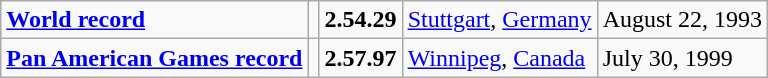<table class="wikitable">
<tr>
<td><strong><a href='#'>World record</a></strong></td>
<td></td>
<td><strong>2.54.29</strong></td>
<td><a href='#'>Stuttgart</a>, <a href='#'>Germany</a></td>
<td>August 22, 1993</td>
</tr>
<tr>
<td><strong><a href='#'>Pan American Games record</a></strong></td>
<td></td>
<td><strong>2.57.97</strong></td>
<td><a href='#'>Winnipeg</a>, <a href='#'>Canada</a></td>
<td>July 30, 1999</td>
</tr>
</table>
